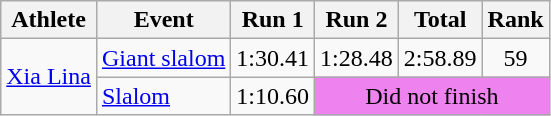<table class="wikitable">
<tr>
<th>Athlete</th>
<th>Event</th>
<th>Run 1</th>
<th>Run 2</th>
<th>Total</th>
<th>Rank</th>
</tr>
<tr>
<td rowspan=2><a href='#'>Xia Lina</a></td>
<td><a href='#'>Giant slalom</a></td>
<td align=center>1:30.41</td>
<td align=center>1:28.48</td>
<td align=center>2:58.89</td>
<td align=center>59</td>
</tr>
<tr>
<td><a href='#'>Slalom</a></td>
<td align=center>1:10.60</td>
<td colspan="3" style="text-align:center; background:violet;">Did not finish</td>
</tr>
</table>
